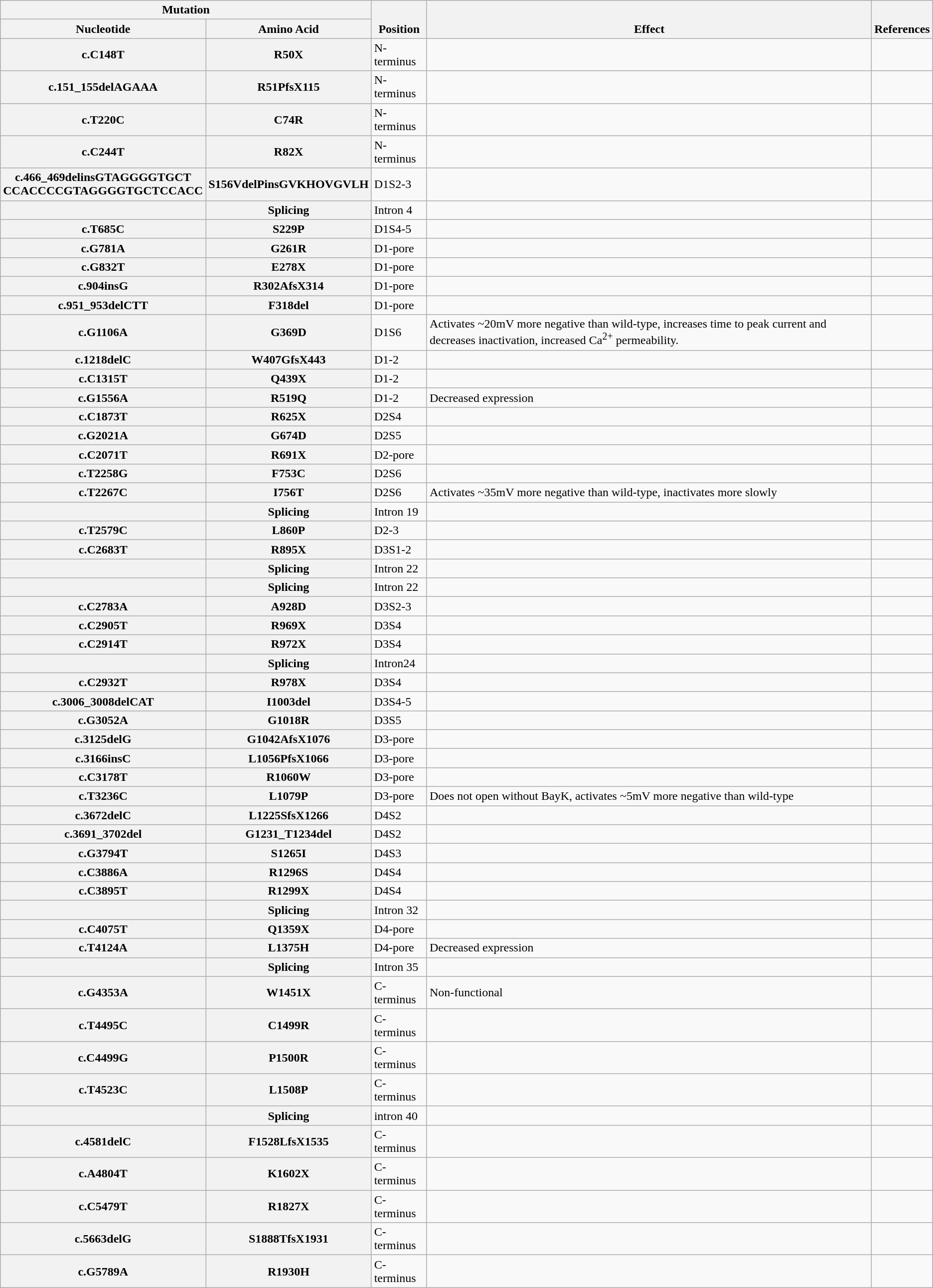<table class="wikitable">
<tr valign="bottom">
<th colspan="2">Mutation</th>
<th rowspan="2">Position</th>
<th rowspan="2">Effect</th>
<th rowspan="2">References</th>
</tr>
<tr>
<th>Nucleotide</th>
<th>Amino Acid</th>
</tr>
<tr>
<th>c.C148T</th>
<th>R50X</th>
<td>N-terminus</td>
<td></td>
<td></td>
</tr>
<tr>
<th>c.151_155delAGAAA</th>
<th>R51PfsX115</th>
<td>N-terminus</td>
<td></td>
<td></td>
</tr>
<tr>
<th>c.T220C</th>
<th>C74R</th>
<td>N-terminus</td>
<td></td>
<td></td>
</tr>
<tr>
<th>c.C244T</th>
<th>R82X</th>
<td>N-terminus</td>
<td></td>
<td></td>
</tr>
<tr>
<th>c.466_469delinsGTAGGGGTGCT<br>CCACCCCGTAGGGGTGCTCCACC</th>
<th>S156VdelPinsGVKHOVGVLH</th>
<td>D1S2-3</td>
<td></td>
<td></td>
</tr>
<tr>
<th></th>
<th>Splicing</th>
<td>Intron 4</td>
<td></td>
<td></td>
</tr>
<tr>
<th>c.T685C</th>
<th>S229P</th>
<td>D1S4-5</td>
<td></td>
<td></td>
</tr>
<tr>
<th>c.G781A</th>
<th>G261R</th>
<td>D1-pore</td>
<td></td>
<td></td>
</tr>
<tr>
<th>c.G832T</th>
<th>E278X</th>
<td>D1-pore</td>
<td></td>
<td></td>
</tr>
<tr>
<th>c.904insG</th>
<th>R302AfsX314</th>
<td>D1-pore</td>
<td></td>
<td></td>
</tr>
<tr>
<th>c.951_953delCTT</th>
<th>F318del</th>
<td>D1-pore</td>
<td></td>
<td></td>
</tr>
<tr>
<th>c.G1106A</th>
<th>G369D</th>
<td>D1S6</td>
<td>Activates ~20mV more negative than wild-type, increases time to peak current and decreases inactivation, increased Ca<sup>2+</sup> permeability.</td>
<td></td>
</tr>
<tr>
<th>c.1218delC</th>
<th>W407GfsX443</th>
<td>D1-2</td>
<td></td>
<td></td>
</tr>
<tr>
<th>c.C1315T</th>
<th>Q439X</th>
<td>D1-2</td>
<td></td>
<td></td>
</tr>
<tr>
<th>c.G1556A</th>
<th>R519Q</th>
<td>D1-2</td>
<td>Decreased expression</td>
<td></td>
</tr>
<tr>
<th>c.C1873T</th>
<th>R625X</th>
<td>D2S4</td>
<td></td>
<td></td>
</tr>
<tr>
<th>c.G2021A</th>
<th>G674D</th>
<td>D2S5</td>
<td></td>
<td></td>
</tr>
<tr>
<th>c.C2071T</th>
<th>R691X</th>
<td>D2-pore</td>
<td></td>
<td></td>
</tr>
<tr>
<th>c.T2258G</th>
<th>F753C</th>
<td>D2S6</td>
<td></td>
<td></td>
</tr>
<tr>
<th>c.T2267C</th>
<th>I756T</th>
<td>D2S6</td>
<td>Activates ~35mV more negative than wild-type, inactivates more slowly</td>
<td></td>
</tr>
<tr>
<th></th>
<th>Splicing</th>
<td>Intron 19</td>
<td></td>
<td></td>
</tr>
<tr>
<th>c.T2579C</th>
<th>L860P</th>
<td>D2-3</td>
<td></td>
<td></td>
</tr>
<tr>
<th>c.C2683T</th>
<th>R895X</th>
<td>D3S1-2</td>
<td></td>
<td></td>
</tr>
<tr>
<th></th>
<th>Splicing</th>
<td>Intron 22</td>
<td></td>
<td></td>
</tr>
<tr>
<th></th>
<th>Splicing</th>
<td>Intron 22</td>
<td></td>
<td></td>
</tr>
<tr>
<th>c.C2783A</th>
<th>A928D</th>
<td>D3S2-3</td>
<td></td>
<td></td>
</tr>
<tr>
<th>c.C2905T</th>
<th>R969X</th>
<td>D3S4</td>
<td></td>
<td></td>
</tr>
<tr>
<th>c.C2914T</th>
<th>R972X</th>
<td>D3S4</td>
<td></td>
<td></td>
</tr>
<tr>
<th></th>
<th>Splicing</th>
<td>Intron24</td>
<td></td>
<td></td>
</tr>
<tr>
<th>c.C2932T</th>
<th>R978X</th>
<td>D3S4</td>
<td></td>
<td></td>
</tr>
<tr>
<th>c.3006_3008delCAT</th>
<th>I1003del</th>
<td>D3S4-5</td>
<td></td>
<td></td>
</tr>
<tr>
<th>c.G3052A</th>
<th>G1018R</th>
<td>D3S5</td>
<td></td>
<td></td>
</tr>
<tr>
<th>c.3125delG</th>
<th>G1042AfsX1076</th>
<td>D3-pore</td>
<td></td>
<td></td>
</tr>
<tr>
<th>c.3166insC</th>
<th>L1056PfsX1066</th>
<td>D3-pore</td>
<td></td>
<td></td>
</tr>
<tr>
<th>c.C3178T</th>
<th>R1060W</th>
<td>D3-pore</td>
<td></td>
<td></td>
</tr>
<tr>
<th>c.T3236C</th>
<th>L1079P</th>
<td>D3-pore</td>
<td>Does not open without BayK, activates ~5mV more negative than wild-type</td>
<td></td>
</tr>
<tr>
<th>c.3672delC</th>
<th>L1225SfsX1266</th>
<td>D4S2</td>
<td></td>
<td></td>
</tr>
<tr>
<th>c.3691_3702del</th>
<th>G1231_T1234del</th>
<td>D4S2</td>
<td></td>
<td></td>
</tr>
<tr>
<th>c.G3794T</th>
<th>S1265I</th>
<td>D4S3</td>
<td></td>
<td></td>
</tr>
<tr>
<th>c.C3886A</th>
<th>R1296S</th>
<td>D4S4</td>
<td></td>
<td></td>
</tr>
<tr>
<th>c.C3895T</th>
<th>R1299X</th>
<td>D4S4</td>
<td></td>
<td></td>
</tr>
<tr>
<th></th>
<th>Splicing</th>
<td>Intron 32</td>
<td></td>
<td></td>
</tr>
<tr>
<th>c.C4075T</th>
<th>Q1359X</th>
<td>D4-pore</td>
<td></td>
<td></td>
</tr>
<tr>
<th>c.T4124A</th>
<th>L1375H</th>
<td>D4-pore</td>
<td>Decreased expression</td>
<td></td>
</tr>
<tr>
<th></th>
<th>Splicing</th>
<td>Intron 35</td>
<td></td>
<td></td>
</tr>
<tr>
<th>c.G4353A</th>
<th>W1451X</th>
<td>C-terminus</td>
<td>Non-functional</td>
<td></td>
</tr>
<tr>
<th>c.T4495C</th>
<th>C1499R</th>
<td>C-terminus</td>
<td></td>
<td></td>
</tr>
<tr>
<th>c.C4499G</th>
<th>P1500R</th>
<td>C-terminus</td>
<td></td>
<td></td>
</tr>
<tr>
<th>c.T4523C</th>
<th>L1508P</th>
<td>C-terminus</td>
<td></td>
<td></td>
</tr>
<tr>
<th></th>
<th>Splicing</th>
<td>intron 40</td>
<td></td>
<td></td>
</tr>
<tr>
<th>c.4581delC</th>
<th>F1528LfsX1535</th>
<td>C-terminus</td>
<td></td>
<td></td>
</tr>
<tr>
<th>c.A4804T</th>
<th>K1602X</th>
<td>C-terminus</td>
<td></td>
<td></td>
</tr>
<tr>
<th>c.C5479T</th>
<th>R1827X</th>
<td>C-terminus</td>
<td></td>
<td></td>
</tr>
<tr>
<th>c.5663delG</th>
<th>S1888TfsX1931</th>
<td>C-terminus</td>
<td></td>
<td></td>
</tr>
<tr>
<th>c.G5789A</th>
<th>R1930H</th>
<td>C-terminus</td>
<td></td>
<td></td>
</tr>
</table>
